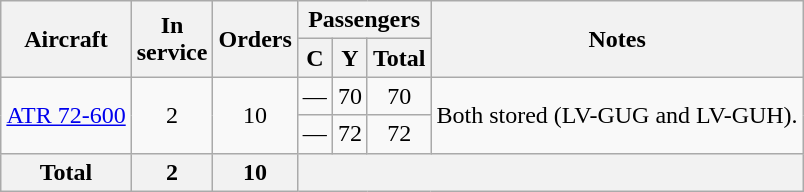<table class="wikitable" style="margin:0.5em auto; text-align:center">
<tr>
<th rowspan=2>Aircraft</th>
<th rowspan=2>In <br> service</th>
<th rowspan=2>Orders</th>
<th colspan=3>Passengers</th>
<th rowspan=2>Notes</th>
</tr>
<tr>
<th><abbr>C</abbr></th>
<th><abbr>Y</abbr></th>
<th>Total</th>
</tr>
<tr>
<td rowspan=2><a href='#'>ATR 72-600</a></td>
<td rowspan=2>2</td>
<td rowspan=2>10</td>
<td>—</td>
<td>70</td>
<td>70</td>
<td rowspan=2>Both stored (LV-GUG and LV-GUH).</td>
</tr>
<tr>
<td>—</td>
<td>72</td>
<td>72</td>
</tr>
<tr>
<th>Total</th>
<th>2</th>
<th>10</th>
<th colspan=6></th>
</tr>
</table>
